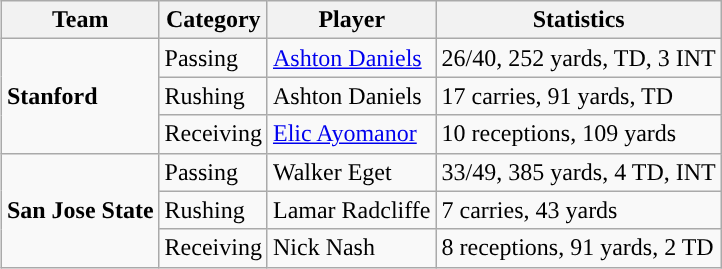<table class="wikitable" style="float: right;">
<tr>
<th>Team</th>
<th>Category</th>
<th>Player</th>
<th>Statistics</th>
</tr>
<tr>
<td rowspan=3><strong>Stanford</strong></td>
<td>Passing</td>
<td><a href='#'>Ashton Daniels</a></td>
<td>26/40, 252 yards, TD, 3 INT</td>
</tr>
<tr>
<td>Rushing</td>
<td>Ashton Daniels</td>
<td>17 carries, 91 yards, TD</td>
</tr>
<tr>
<td>Receiving</td>
<td><a href='#'>Elic Ayomanor</a></td>
<td>10 receptions, 109 yards</td>
</tr>
<tr>
<td rowspan=3><strong>San Jose State</strong></td>
<td>Passing</td>
<td>Walker Eget</td>
<td>33/49, 385 yards, 4 TD, INT</td>
</tr>
<tr>
<td>Rushing</td>
<td>Lamar Radcliffe</td>
<td>7 carries, 43 yards</td>
</tr>
<tr>
<td>Receiving</td>
<td>Nick Nash</td>
<td>8 receptions, 91 yards, 2 TD</td>
</tr>
</table>
